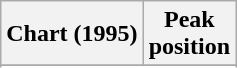<table class="wikitable plainrowheaders">
<tr>
<th scope="col">Chart (1995)</th>
<th scope="col">Peak<br>position</th>
</tr>
<tr>
</tr>
<tr>
</tr>
</table>
